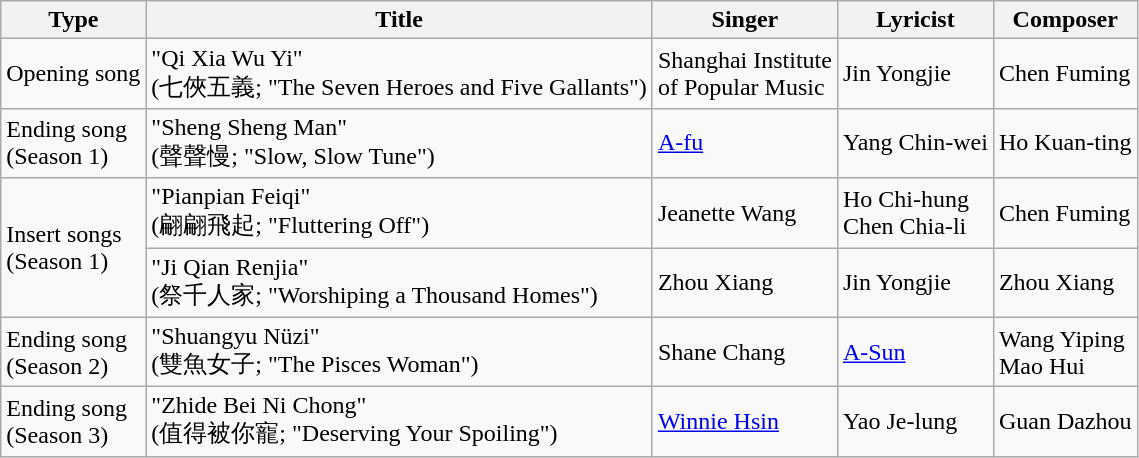<table class="wikitable">
<tr>
<th>Type</th>
<th>Title</th>
<th>Singer</th>
<th>Lyricist</th>
<th>Composer</th>
</tr>
<tr>
<td>Opening song</td>
<td>"Qi Xia Wu Yi"<br>(七俠五義; "The Seven Heroes and Five Gallants")</td>
<td>Shanghai Institute<br>of Popular Music</td>
<td>Jin Yongjie</td>
<td>Chen Fuming</td>
</tr>
<tr>
<td>Ending song<br>(Season 1)</td>
<td>"Sheng Sheng Man"<br>(聲聲慢; "Slow, Slow Tune")</td>
<td><a href='#'>A-fu</a></td>
<td>Yang Chin-wei</td>
<td>Ho Kuan-ting</td>
</tr>
<tr>
<td rowspan=2>Insert songs<br>(Season 1)</td>
<td>"Pianpian Feiqi"<br>(翩翩飛起; "Fluttering Off")</td>
<td>Jeanette Wang</td>
<td>Ho Chi-hung<br>Chen Chia-li</td>
<td>Chen Fuming</td>
</tr>
<tr>
<td>"Ji Qian Renjia"<br>(祭千人家; "Worshiping a Thousand Homes")</td>
<td>Zhou Xiang</td>
<td>Jin Yongjie</td>
<td>Zhou Xiang</td>
</tr>
<tr>
<td>Ending song<br>(Season 2)</td>
<td>"Shuangyu Nüzi"<br>(雙魚女子; "The Pisces Woman")</td>
<td>Shane Chang</td>
<td><a href='#'>A-Sun</a></td>
<td>Wang Yiping<br>Mao Hui</td>
</tr>
<tr>
<td>Ending song<br>(Season 3)</td>
<td>"Zhide Bei Ni Chong"<br>(值得被你寵; "Deserving Your Spoiling")</td>
<td><a href='#'>Winnie Hsin</a></td>
<td>Yao Je-lung</td>
<td>Guan Dazhou</td>
</tr>
</table>
